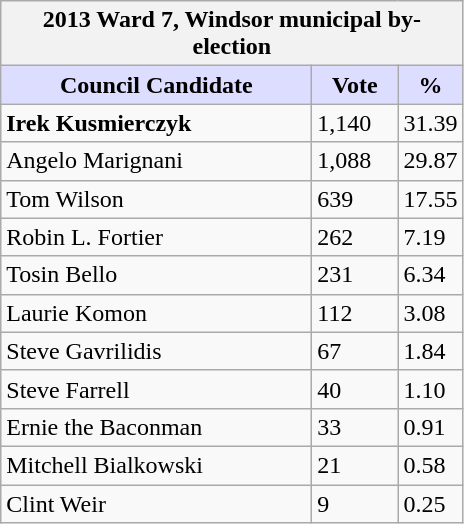<table class="wikitable sortable">
<tr>
<th colspan="3">2013 Ward 7, Windsor municipal by-election</th>
</tr>
<tr>
<th style="background:#ddf; width:200px;">Council Candidate</th>
<th style="background:#ddf; width:50px;">Vote</th>
<th style="background:#ddf; width:30px;">%</th>
</tr>
<tr>
<td><strong>Irek Kusmierczyk</strong></td>
<td>1,140</td>
<td>31.39</td>
</tr>
<tr>
<td>Angelo Marignani</td>
<td>1,088</td>
<td>29.87</td>
</tr>
<tr>
<td>Tom Wilson</td>
<td>639</td>
<td>17.55</td>
</tr>
<tr>
<td>Robin L. Fortier</td>
<td>262</td>
<td>7.19</td>
</tr>
<tr>
<td>Tosin Bello</td>
<td>231</td>
<td>6.34</td>
</tr>
<tr>
<td>Laurie Komon</td>
<td>112</td>
<td>3.08</td>
</tr>
<tr>
<td>Steve Gavrilidis</td>
<td>67</td>
<td>1.84</td>
</tr>
<tr>
<td>Steve Farrell</td>
<td>40</td>
<td>1.10</td>
</tr>
<tr>
<td>Ernie the Baconman</td>
<td>33</td>
<td>0.91</td>
</tr>
<tr>
<td>Mitchell Bialkowski</td>
<td>21</td>
<td>0.58</td>
</tr>
<tr>
<td>Clint Weir</td>
<td>9</td>
<td>0.25</td>
</tr>
</table>
